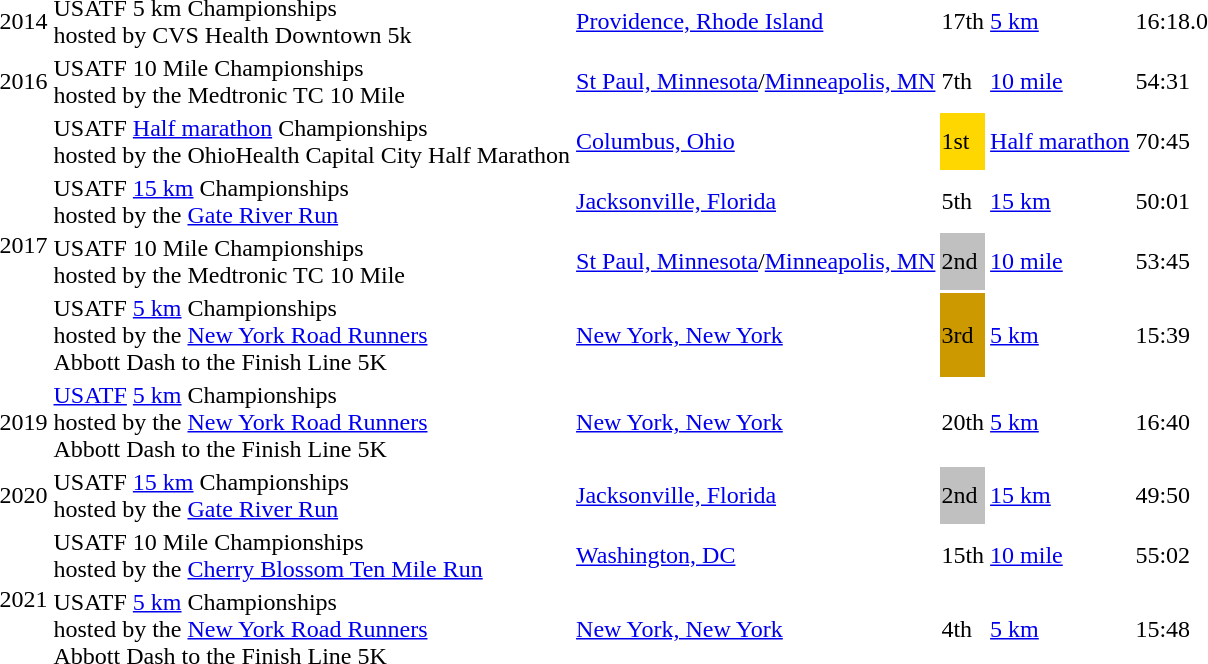<table>
<tr>
<td>2014</td>
<td>USATF 5 km Championships<br> hosted by CVS Health Downtown 5k</td>
<td><a href='#'>Providence, Rhode Island</a></td>
<td>17th</td>
<td><a href='#'>5 km</a></td>
<td>16:18.0</td>
</tr>
<tr>
<td>2016</td>
<td>USATF 10 Mile Championships<br> hosted by the Medtronic TC 10 Mile</td>
<td><a href='#'>St Paul, Minnesota</a>/<a href='#'>Minneapolis, MN</a></td>
<td>7th</td>
<td><a href='#'>10 mile</a></td>
<td>54:31</td>
</tr>
<tr>
<td Rowspan=4>2017</td>
<td>USATF <a href='#'>Half marathon</a> Championships<br> hosted by the OhioHealth Capital City Half Marathon</td>
<td><a href='#'>Columbus, Ohio</a></td>
<td bgcolor=gold>1st</td>
<td><a href='#'>Half marathon</a></td>
<td>70:45</td>
</tr>
<tr>
<td>USATF <a href='#'>15 km</a> Championships<br> hosted by the <a href='#'>Gate River Run</a></td>
<td><a href='#'>Jacksonville, Florida</a></td>
<td>5th</td>
<td><a href='#'>15 km</a></td>
<td>50:01</td>
</tr>
<tr>
<td>USATF 10 Mile Championships<br> hosted by the Medtronic TC 10 Mile</td>
<td><a href='#'>St Paul, Minnesota</a>/<a href='#'>Minneapolis, MN</a></td>
<td bgcolor=silver>2nd</td>
<td><a href='#'>10 mile</a></td>
<td>53:45</td>
</tr>
<tr>
<td>USATF <a href='#'>5 km</a> Championships<br> hosted by the <a href='#'>New York Road Runners</a><br>Abbott Dash to the Finish Line 5K</td>
<td><a href='#'>New York, New York</a></td>
<td bgcolor=cc9900>3rd</td>
<td><a href='#'>5 km</a></td>
<td>15:39</td>
</tr>
<tr>
<td>2019</td>
<td><a href='#'>USATF</a> <a href='#'>5 km</a> Championships<br> hosted by the <a href='#'>New York Road Runners</a><br>Abbott Dash to the Finish Line 5K</td>
<td><a href='#'>New York, New York</a></td>
<td>20th</td>
<td><a href='#'>5 km</a></td>
<td>16:40</td>
</tr>
<tr>
<td>2020</td>
<td>USATF <a href='#'>15 km</a> Championships<br> hosted by the <a href='#'>Gate River Run</a></td>
<td><a href='#'>Jacksonville, Florida</a></td>
<td bgcolor=silver>2nd</td>
<td><a href='#'>15 km</a></td>
<td>49:50</td>
</tr>
<tr>
<td Rowspan=2>2021</td>
<td>USATF 10 Mile Championships<br> hosted by the <a href='#'>Cherry Blossom Ten Mile Run</a></td>
<td><a href='#'>Washington, DC</a></td>
<td>15th</td>
<td><a href='#'>10 mile</a></td>
<td>55:02</td>
</tr>
<tr>
<td>USATF <a href='#'>5 km</a> Championships<br> hosted by the <a href='#'>New York Road Runners</a><br>Abbott Dash to the Finish Line 5K</td>
<td><a href='#'>New York, New York</a></td>
<td>4th</td>
<td><a href='#'>5 km</a></td>
<td>15:48</td>
</tr>
</table>
